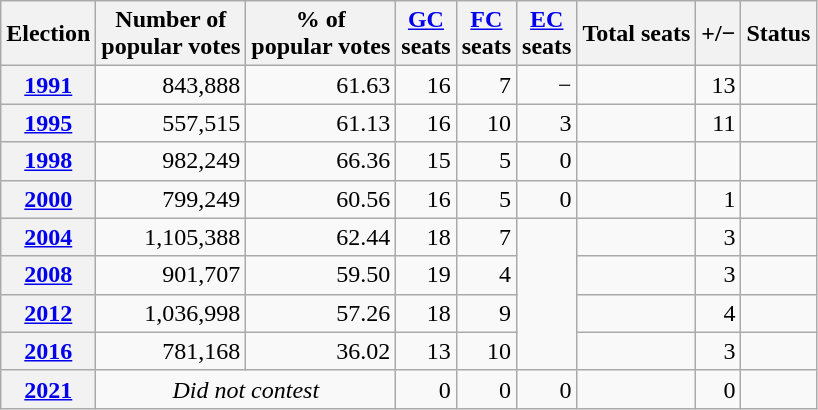<table class="wikitable" style="text-align: right;">
<tr align=center>
<th><strong>Election</strong></th>
<th>Number of<br>popular votes</th>
<th>% of<br>popular votes</th>
<th><a href='#'>GC</a><br>seats</th>
<th><a href='#'>FC</a><br>seats</th>
<th><a href='#'>EC</a><br>seats</th>
<th>Total seats</th>
<th>+/−</th>
<th>Status</th>
</tr>
<tr>
<th><a href='#'>1991</a></th>
<td>843,888</td>
<td>61.63</td>
<td>16</td>
<td>7</td>
<td>−</td>
<td></td>
<td>13</td>
<td></td>
</tr>
<tr>
<th><a href='#'>1995</a></th>
<td>557,515</td>
<td>61.13</td>
<td>16</td>
<td>10</td>
<td>3</td>
<td></td>
<td>11</td>
<td></td>
</tr>
<tr>
<th><a href='#'>1998</a></th>
<td>982,249</td>
<td>66.36</td>
<td>15</td>
<td>5</td>
<td>0</td>
<td></td>
<td></td>
<td></td>
</tr>
<tr>
<th><a href='#'>2000</a></th>
<td>799,249</td>
<td>60.56</td>
<td>16</td>
<td>5</td>
<td>0</td>
<td></td>
<td>1</td>
<td></td>
</tr>
<tr>
<th><a href='#'>2004</a></th>
<td>1,105,388</td>
<td>62.44</td>
<td>18</td>
<td>7</td>
<td rowspan=4></td>
<td></td>
<td>3</td>
<td></td>
</tr>
<tr>
<th><a href='#'>2008</a></th>
<td>901,707</td>
<td>59.50</td>
<td>19</td>
<td>4</td>
<td></td>
<td>3</td>
<td></td>
</tr>
<tr>
<th><a href='#'>2012</a></th>
<td>1,036,998</td>
<td>57.26</td>
<td>18</td>
<td>9</td>
<td></td>
<td>4</td>
<td></td>
</tr>
<tr>
<th><a href='#'>2016</a></th>
<td>781,168</td>
<td>36.02</td>
<td>13</td>
<td>10</td>
<td></td>
<td>3</td>
<td></td>
</tr>
<tr>
<th><a href='#'>2021</a></th>
<td align=center colspan=2><em>Did not contest</em></td>
<td>0</td>
<td>0</td>
<td>0</td>
<td></td>
<td>0</td>
<td></td>
</tr>
</table>
